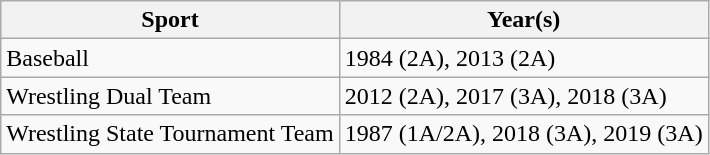<table class="wikitable">
<tr>
<th>Sport</th>
<th>Year(s)</th>
</tr>
<tr>
<td>Baseball</td>
<td>1984 (2A), 2013 (2A)</td>
</tr>
<tr>
<td>Wrestling Dual Team</td>
<td>2012 (2A), 2017 (3A), 2018 (3A)</td>
</tr>
<tr>
<td>Wrestling State Tournament Team</td>
<td>1987 (1A/2A), 2018 (3A), 2019 (3A)</td>
</tr>
</table>
